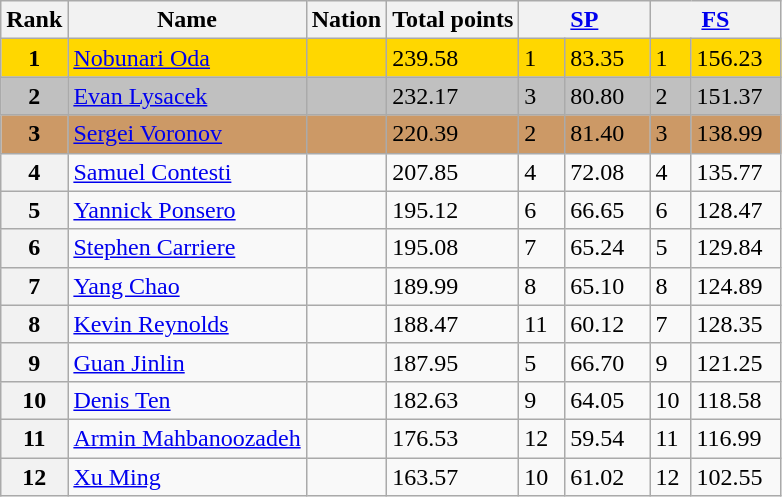<table class="wikitable sortable">
<tr>
<th>Rank</th>
<th>Name</th>
<th>Nation</th>
<th>Total points</th>
<th colspan="2" width="80px"><a href='#'>SP</a></th>
<th colspan="2" width="80px"><a href='#'>FS</a></th>
</tr>
<tr bgcolor="gold">
<td align="center"><strong>1</strong></td>
<td><a href='#'>Nobunari Oda</a></td>
<td></td>
<td>239.58</td>
<td>1</td>
<td>83.35</td>
<td>1</td>
<td>156.23</td>
</tr>
<tr bgcolor="silver">
<td align="center"><strong>2</strong></td>
<td><a href='#'>Evan Lysacek</a></td>
<td></td>
<td>232.17</td>
<td>3</td>
<td>80.80</td>
<td>2</td>
<td>151.37</td>
</tr>
<tr bgcolor="cc9966">
<td align="center"><strong>3</strong></td>
<td><a href='#'>Sergei Voronov</a></td>
<td></td>
<td>220.39</td>
<td>2</td>
<td>81.40</td>
<td>3</td>
<td>138.99</td>
</tr>
<tr>
<th>4</th>
<td><a href='#'>Samuel Contesti</a></td>
<td></td>
<td>207.85</td>
<td>4</td>
<td>72.08</td>
<td>4</td>
<td>135.77</td>
</tr>
<tr>
<th>5</th>
<td><a href='#'>Yannick Ponsero</a></td>
<td></td>
<td>195.12</td>
<td>6</td>
<td>66.65</td>
<td>6</td>
<td>128.47</td>
</tr>
<tr>
<th>6</th>
<td><a href='#'>Stephen Carriere</a></td>
<td></td>
<td>195.08</td>
<td>7</td>
<td>65.24</td>
<td>5</td>
<td>129.84</td>
</tr>
<tr>
<th>7</th>
<td><a href='#'>Yang Chao</a></td>
<td></td>
<td>189.99</td>
<td>8</td>
<td>65.10</td>
<td>8</td>
<td>124.89</td>
</tr>
<tr>
<th>8</th>
<td><a href='#'>Kevin Reynolds</a></td>
<td></td>
<td>188.47</td>
<td>11</td>
<td>60.12</td>
<td>7</td>
<td>128.35</td>
</tr>
<tr>
<th>9</th>
<td><a href='#'>Guan Jinlin</a></td>
<td></td>
<td>187.95</td>
<td>5</td>
<td>66.70</td>
<td>9</td>
<td>121.25</td>
</tr>
<tr>
<th>10</th>
<td><a href='#'>Denis Ten</a></td>
<td></td>
<td>182.63</td>
<td>9</td>
<td>64.05</td>
<td>10</td>
<td>118.58</td>
</tr>
<tr>
<th>11</th>
<td><a href='#'>Armin Mahbanoozadeh</a></td>
<td></td>
<td>176.53</td>
<td>12</td>
<td>59.54</td>
<td>11</td>
<td>116.99</td>
</tr>
<tr>
<th>12</th>
<td><a href='#'>Xu Ming</a></td>
<td></td>
<td>163.57</td>
<td>10</td>
<td>61.02</td>
<td>12</td>
<td>102.55</td>
</tr>
</table>
